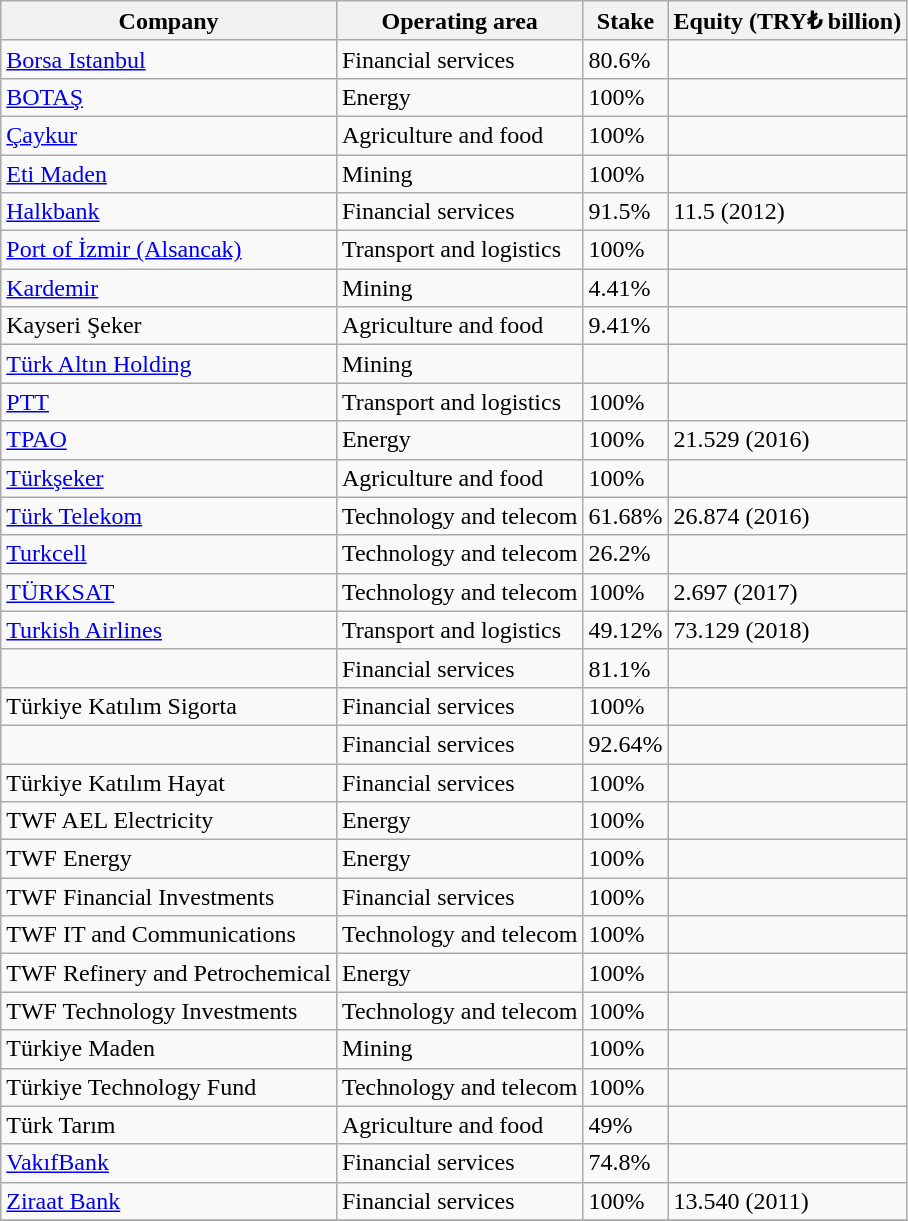<table class="wikitable sortable">
<tr>
<th>Company</th>
<th>Operating area</th>
<th>Stake</th>
<th>Equity (TRY₺ billion)</th>
</tr>
<tr>
<td><a href='#'>Borsa Istanbul</a></td>
<td>Financial services</td>
<td>80.6% </td>
<td></td>
</tr>
<tr>
<td><a href='#'>BOTAŞ</a></td>
<td>Energy</td>
<td>100%</td>
<td></td>
</tr>
<tr>
<td><a href='#'>Çaykur</a></td>
<td>Agriculture and food</td>
<td>100%</td>
<td></td>
</tr>
<tr>
<td><a href='#'>Eti Maden</a></td>
<td>Mining</td>
<td>100%</td>
<td></td>
</tr>
<tr>
<td><a href='#'>Halkbank</a></td>
<td>Financial services</td>
<td>91.5%</td>
<td>11.5 (2012)</td>
</tr>
<tr>
<td><a href='#'>Port of İzmir (Alsancak)</a></td>
<td>Transport and logistics</td>
<td>100%</td>
<td></td>
</tr>
<tr>
<td><a href='#'>Kardemir</a></td>
<td>Mining</td>
<td>4.41%</td>
<td></td>
</tr>
<tr>
<td>Kayseri Şeker</td>
<td>Agriculture and food</td>
<td>9.41%</td>
<td></td>
</tr>
<tr>
<td><a href='#'>Türk Altın Holding</a></td>
<td>Mining</td>
<td></td>
</tr>
<tr>
<td><a href='#'>PTT</a></td>
<td>Transport and logistics</td>
<td>100%</td>
<td></td>
</tr>
<tr>
<td><a href='#'>TPAO</a></td>
<td>Energy</td>
<td>100%</td>
<td>21.529 (2016)</td>
</tr>
<tr>
<td><a href='#'>Türkşeker</a></td>
<td>Agriculture and food</td>
<td>100%</td>
<td></td>
</tr>
<tr>
<td><a href='#'>Türk Telekom</a></td>
<td>Technology and telecom</td>
<td>61.68%</td>
<td>26.874 (2016)</td>
</tr>
<tr>
<td><a href='#'>Turkcell</a></td>
<td>Technology and telecom</td>
<td>26.2%</td>
<td></td>
</tr>
<tr>
<td><a href='#'>TÜRKSAT</a></td>
<td>Technology and telecom</td>
<td>100%</td>
<td>2.697 (2017)</td>
</tr>
<tr>
<td><a href='#'>Turkish Airlines</a></td>
<td>Transport and logistics</td>
<td>49.12%</td>
<td>73.129 (2018)</td>
</tr>
<tr>
<td></td>
<td>Financial services</td>
<td>81.1%</td>
<td></td>
</tr>
<tr>
<td>Türkiye Katılım Sigorta</td>
<td>Financial services</td>
<td>100%</td>
<td></td>
</tr>
<tr>
<td></td>
<td>Financial services</td>
<td>92.64%</td>
<td></td>
</tr>
<tr>
<td>Türkiye Katılım Hayat</td>
<td>Financial services</td>
<td>100%</td>
<td></td>
</tr>
<tr>
<td>TWF AEL Electricity</td>
<td>Energy</td>
<td>100%</td>
<td></td>
</tr>
<tr>
<td>TWF Energy</td>
<td>Energy</td>
<td>100%</td>
<td></td>
</tr>
<tr>
<td>TWF Financial Investments</td>
<td>Financial services</td>
<td>100%</td>
</tr>
<tr>
<td>TWF IT and Communications</td>
<td>Technology and telecom</td>
<td>100%</td>
<td></td>
</tr>
<tr>
<td>TWF Refinery and Petrochemical</td>
<td>Energy</td>
<td>100%</td>
<td></td>
</tr>
<tr>
<td>TWF Technology Investments</td>
<td>Technology and telecom</td>
<td>100%</td>
<td></td>
</tr>
<tr>
<td>Türkiye Maden</td>
<td>Mining</td>
<td>100%</td>
<td></td>
</tr>
<tr>
<td>Türkiye Technology Fund</td>
<td>Technology and telecom</td>
<td>100%</td>
<td></td>
</tr>
<tr>
<td>Türk Tarım</td>
<td>Agriculture and food</td>
<td>49%</td>
<td></td>
</tr>
<tr>
<td><a href='#'>VakıfBank</a></td>
<td>Financial services</td>
<td>74.8%</td>
<td></td>
</tr>
<tr>
<td><a href='#'>Ziraat Bank</a></td>
<td>Financial services</td>
<td>100%</td>
<td>13.540 (2011)</td>
</tr>
<tr>
</tr>
</table>
